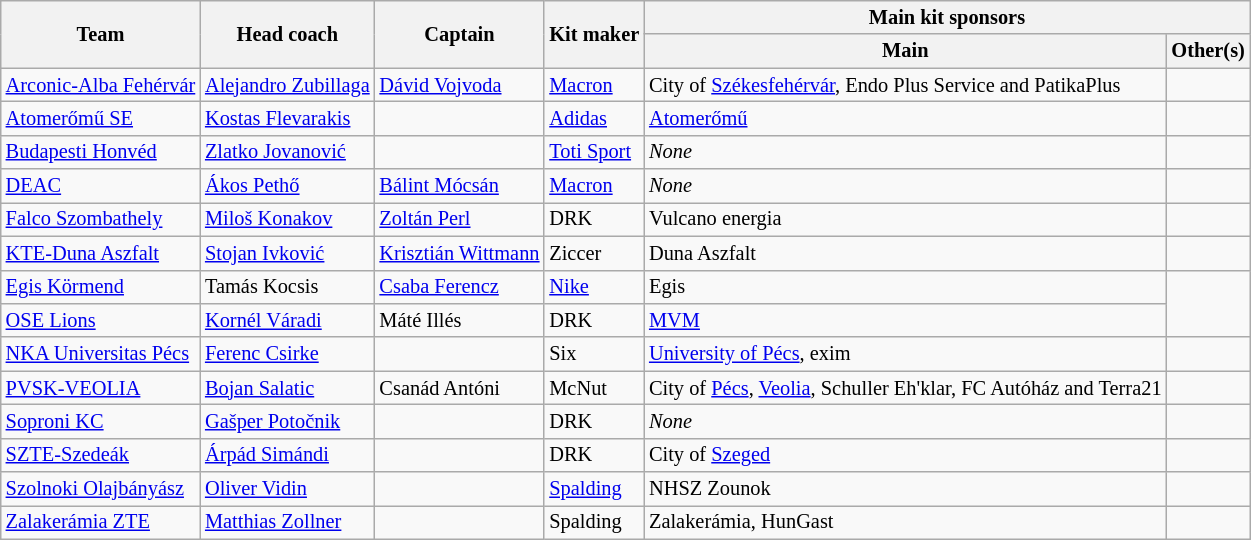<table class="wikitable sortable sticky-header" style="font-size:85%;">
<tr>
<th rowspan="2">Team</th>
<th rowspan="2">Head coach</th>
<th rowspan="2">Captain</th>
<th rowspan="2">Kit maker</th>
<th colspan="2">Main kit sponsors</th>
</tr>
<tr>
<th>Main</th>
<th>Other(s)</th>
</tr>
<tr>
<td><a href='#'>Arconic-Alba Fehérvár</a></td>
<td> <a href='#'>Alejandro Zubillaga</a></td>
<td> <a href='#'>Dávid Vojvoda</a></td>
<td><a href='#'>Macron</a></td>
<td>City of <a href='#'>Székesfehérvár</a>, Endo Plus Service and PatikaPlus</td>
<td></td>
</tr>
<tr>
<td><a href='#'>Atomerőmű SE</a></td>
<td> <a href='#'>Kostas Flevarakis</a></td>
<td></td>
<td><a href='#'>Adidas</a></td>
<td><a href='#'>Atomerőmű</a></td>
<td></td>
</tr>
<tr>
<td><a href='#'>Budapesti Honvéd</a></td>
<td> <a href='#'>Zlatko Jovanović</a></td>
<td></td>
<td><a href='#'>Toti Sport</a></td>
<td><em>None</em></td>
<td></td>
</tr>
<tr>
<td><a href='#'>DEAC</a></td>
<td> <a href='#'>Ákos Pethő</a></td>
<td> <a href='#'>Bálint Mócsán</a></td>
<td><a href='#'>Macron</a></td>
<td><em>None</em></td>
<td></td>
</tr>
<tr>
<td><a href='#'>Falco Szombathely</a></td>
<td> <a href='#'>Miloš Konakov</a></td>
<td> <a href='#'>Zoltán Perl</a></td>
<td>DRK</td>
<td>Vulcano energia</td>
<td></td>
</tr>
<tr>
<td><a href='#'>KTE-Duna Aszfalt</a></td>
<td>  <a href='#'>Stojan Ivković</a></td>
<td> <a href='#'>Krisztián Wittmann</a></td>
<td>Ziccer</td>
<td>Duna Aszfalt</td>
<td></td>
</tr>
<tr>
<td><a href='#'>Egis Körmend</a></td>
<td> Tamás Kocsis</td>
<td> <a href='#'>Csaba Ferencz</a></td>
<td><a href='#'>Nike</a></td>
<td>Egis</td>
</tr>
<tr>
<td><a href='#'>OSE Lions</a></td>
<td> <a href='#'>Kornél Váradi</a></td>
<td> Máté Illés</td>
<td>DRK</td>
<td><a href='#'>MVM</a></td>
</tr>
<tr>
<td><a href='#'>NKA Universitas Pécs</a></td>
<td> <a href='#'>Ferenc Csirke</a></td>
<td></td>
<td>Six</td>
<td><a href='#'>University of Pécs</a>, exim</td>
<td></td>
</tr>
<tr>
<td><a href='#'>PVSK-VEOLIA</a></td>
<td> <a href='#'>Bojan Salatic</a></td>
<td> Csanád Antóni</td>
<td>McNut</td>
<td>City of <a href='#'>Pécs</a>, <a href='#'>Veolia</a>, Schuller Eh'klar, FC Autóház and Terra21</td>
<td></td>
</tr>
<tr>
<td><a href='#'>Soproni KC</a></td>
<td> <a href='#'>Gašper Potočnik</a></td>
<td></td>
<td>DRK</td>
<td><em>None</em></td>
<td></td>
</tr>
<tr>
<td><a href='#'>SZTE-Szedeák</a></td>
<td> <a href='#'>Árpád Simándi</a></td>
<td></td>
<td>DRK</td>
<td>City of <a href='#'>Szeged</a></td>
<td></td>
</tr>
<tr>
<td><a href='#'>Szolnoki Olajbányász</a></td>
<td> <a href='#'>Oliver Vidin</a></td>
<td></td>
<td><a href='#'>Spalding</a></td>
<td>NHSZ Zounok</td>
<td></td>
</tr>
<tr>
<td><a href='#'>Zalakerámia ZTE</a></td>
<td> <a href='#'>Matthias Zollner</a></td>
<td></td>
<td>Spalding</td>
<td>Zalakerámia, HunGast</td>
<td></td>
</tr>
</table>
